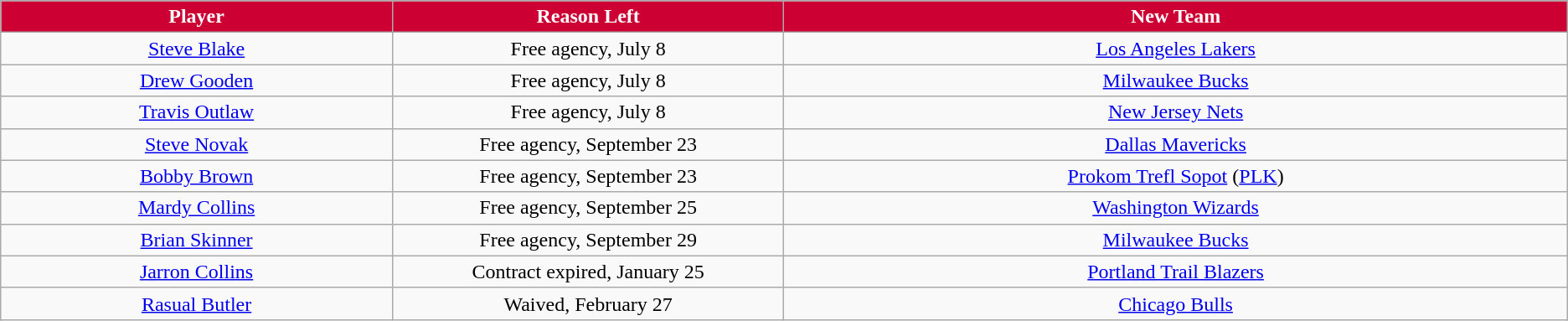<table class="wikitable sortable sortable">
<tr>
<th style="background:#CC0033; color:white" width="10%">Player</th>
<th style="background:#CC0033; color:white" width="10%">Reason Left</th>
<th style="background:#CC0033; color:white" width="20%">New Team</th>
</tr>
<tr style="text-align: center">
<td><a href='#'>Steve Blake</a></td>
<td>Free agency, July 8</td>
<td><a href='#'>Los Angeles Lakers</a></td>
</tr>
<tr style="text-align: center">
<td><a href='#'>Drew Gooden</a></td>
<td>Free agency, July 8</td>
<td><a href='#'>Milwaukee Bucks</a></td>
</tr>
<tr style="text-align: center">
<td><a href='#'>Travis Outlaw</a></td>
<td>Free agency, July 8</td>
<td><a href='#'>New Jersey Nets</a></td>
</tr>
<tr style="text-align: center">
<td><a href='#'>Steve Novak</a></td>
<td>Free agency, September 23</td>
<td><a href='#'>Dallas Mavericks</a></td>
</tr>
<tr style="text-align: center">
<td><a href='#'>Bobby Brown</a></td>
<td>Free agency, September 23</td>
<td><a href='#'>Prokom Trefl Sopot</a> (<a href='#'>PLK</a>)</td>
</tr>
<tr style="text-align: center">
<td><a href='#'>Mardy Collins</a></td>
<td>Free agency, September 25</td>
<td><a href='#'>Washington Wizards</a></td>
</tr>
<tr style="text-align: center">
<td><a href='#'>Brian Skinner</a></td>
<td>Free agency, September 29</td>
<td><a href='#'>Milwaukee Bucks</a></td>
</tr>
<tr style="text-align: center">
<td><a href='#'>Jarron Collins</a></td>
<td>Contract expired, January 25</td>
<td><a href='#'>Portland Trail Blazers</a></td>
</tr>
<tr style="text-align: center">
<td><a href='#'>Rasual Butler</a></td>
<td>Waived, February 27</td>
<td><a href='#'>Chicago Bulls</a></td>
</tr>
</table>
